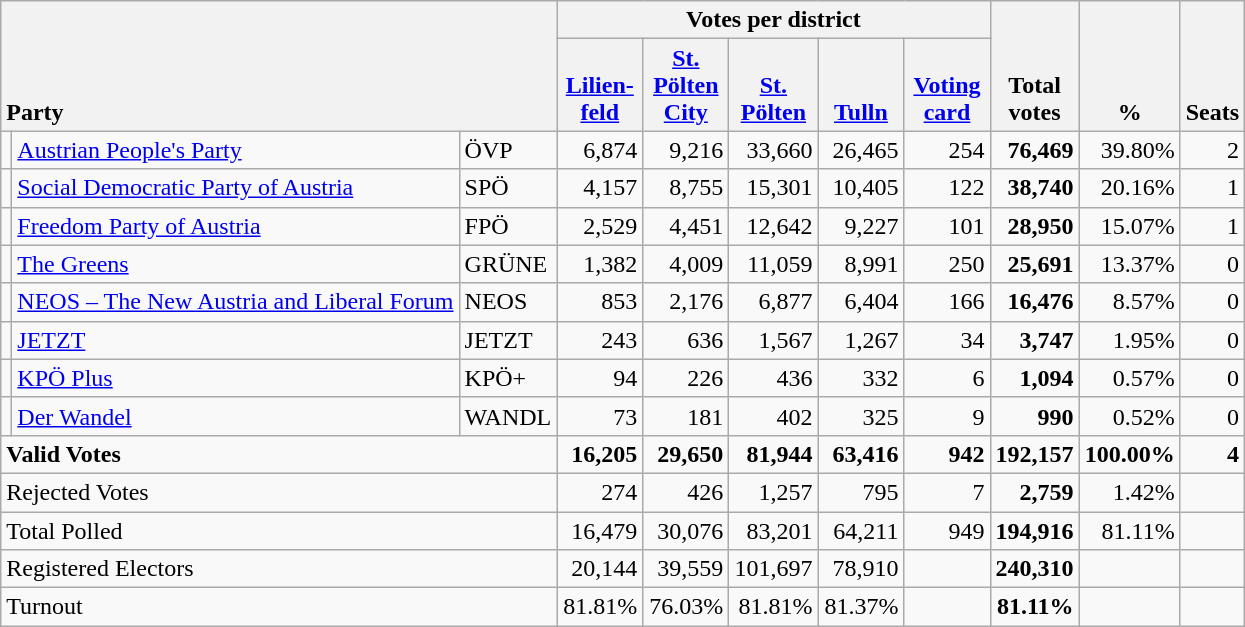<table class="wikitable" border="1" style="text-align:right;">
<tr>
<th style="text-align:left;" valign=bottom rowspan=2 colspan=3>Party</th>
<th colspan=5>Votes per district</th>
<th align=center valign=bottom rowspan=2 width="50">Total<br>votes</th>
<th align=center valign=bottom rowspan=2 width="50">%</th>
<th align=center valign=bottom rowspan=2>Seats</th>
</tr>
<tr>
<th align=center valign=bottom width="50"><a href='#'>Lilien-<br>feld</a></th>
<th align=center valign=bottom width="50"><a href='#'>St.<br>Pölten<br>City</a></th>
<th align=center valign=bottom width="50"><a href='#'>St.<br>Pölten</a></th>
<th align=center valign=bottom width="50"><a href='#'>Tulln</a></th>
<th align=center valign=bottom width="50"><a href='#'>Voting<br>card</a></th>
</tr>
<tr>
<td></td>
<td align=left><a href='#'>Austrian People's Party</a></td>
<td align=left>ÖVP</td>
<td>6,874</td>
<td>9,216</td>
<td>33,660</td>
<td>26,465</td>
<td>254</td>
<td><strong>76,469</strong></td>
<td>39.80%</td>
<td>2</td>
</tr>
<tr>
<td></td>
<td align=left><a href='#'>Social Democratic Party of Austria</a></td>
<td align=left>SPÖ</td>
<td>4,157</td>
<td>8,755</td>
<td>15,301</td>
<td>10,405</td>
<td>122</td>
<td><strong>38,740</strong></td>
<td>20.16%</td>
<td>1</td>
</tr>
<tr>
<td></td>
<td align=left><a href='#'>Freedom Party of Austria</a></td>
<td align=left>FPÖ</td>
<td>2,529</td>
<td>4,451</td>
<td>12,642</td>
<td>9,227</td>
<td>101</td>
<td><strong>28,950</strong></td>
<td>15.07%</td>
<td>1</td>
</tr>
<tr>
<td></td>
<td align=left><a href='#'>The Greens</a></td>
<td align=left>GRÜNE</td>
<td>1,382</td>
<td>4,009</td>
<td>11,059</td>
<td>8,991</td>
<td>250</td>
<td><strong>25,691</strong></td>
<td>13.37%</td>
<td>0</td>
</tr>
<tr>
<td></td>
<td align=left style="white-space: nowrap;"><a href='#'>NEOS – The New Austria and Liberal Forum</a></td>
<td align=left>NEOS</td>
<td>853</td>
<td>2,176</td>
<td>6,877</td>
<td>6,404</td>
<td>166</td>
<td><strong>16,476</strong></td>
<td>8.57%</td>
<td>0</td>
</tr>
<tr>
<td></td>
<td align=left><a href='#'>JETZT</a></td>
<td align=left>JETZT</td>
<td>243</td>
<td>636</td>
<td>1,567</td>
<td>1,267</td>
<td>34</td>
<td><strong>3,747</strong></td>
<td>1.95%</td>
<td>0</td>
</tr>
<tr>
<td></td>
<td align=left><a href='#'>KPÖ Plus</a></td>
<td align=left>KPÖ+</td>
<td>94</td>
<td>226</td>
<td>436</td>
<td>332</td>
<td>6</td>
<td><strong>1,094</strong></td>
<td>0.57%</td>
<td>0</td>
</tr>
<tr>
<td></td>
<td align=left><a href='#'>Der Wandel</a></td>
<td align=left>WANDL</td>
<td>73</td>
<td>181</td>
<td>402</td>
<td>325</td>
<td>9</td>
<td><strong>990</strong></td>
<td>0.52%</td>
<td>0</td>
</tr>
<tr style="font-weight:bold">
<td align=left colspan=3>Valid Votes</td>
<td>16,205</td>
<td>29,650</td>
<td>81,944</td>
<td>63,416</td>
<td>942</td>
<td>192,157</td>
<td>100.00%</td>
<td>4</td>
</tr>
<tr>
<td align=left colspan=3>Rejected Votes</td>
<td>274</td>
<td>426</td>
<td>1,257</td>
<td>795</td>
<td>7</td>
<td><strong>2,759</strong></td>
<td>1.42%</td>
<td></td>
</tr>
<tr>
<td align=left colspan=3>Total Polled</td>
<td>16,479</td>
<td>30,076</td>
<td>83,201</td>
<td>64,211</td>
<td>949</td>
<td><strong>194,916</strong></td>
<td>81.11%</td>
<td></td>
</tr>
<tr>
<td align=left colspan=3>Registered Electors</td>
<td>20,144</td>
<td>39,559</td>
<td>101,697</td>
<td>78,910</td>
<td></td>
<td><strong>240,310</strong></td>
<td></td>
<td></td>
</tr>
<tr>
<td align=left colspan=3>Turnout</td>
<td>81.81%</td>
<td>76.03%</td>
<td>81.81%</td>
<td>81.37%</td>
<td></td>
<td><strong>81.11%</strong></td>
<td></td>
<td></td>
</tr>
</table>
